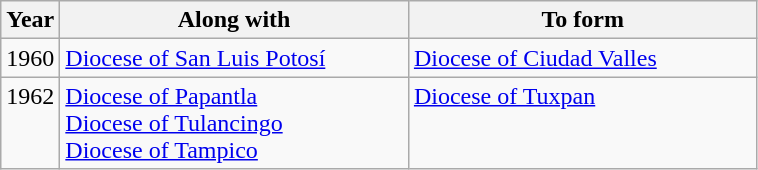<table class="wikitable">
<tr>
<th>Year</th>
<th width="225">Along with</th>
<th width="225">To form</th>
</tr>
<tr valign="top">
<td>1960</td>
<td><a href='#'>Diocese of San Luis Potosí</a></td>
<td><a href='#'>Diocese of Ciudad Valles</a></td>
</tr>
<tr valign=top>
<td>1962</td>
<td><a href='#'>Diocese of Papantla</a><br><a href='#'>Diocese of Tulancingo</a><br><a href='#'>Diocese of Tampico</a></td>
<td><a href='#'>Diocese of Tuxpan</a></td>
</tr>
</table>
